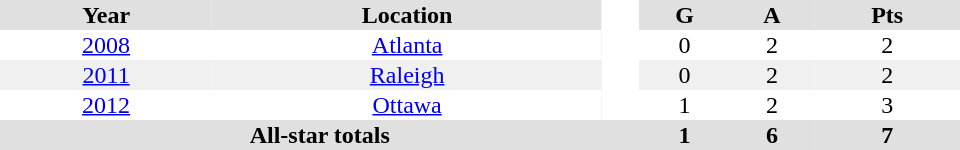<table border="0" cellpadding="1" cellspacing="0" style="text-align: center; width: 40em;">
<tr bgcolor="#e0e0e0">
<th>Year</th>
<th>Location</th>
<th rowspan="99" bgcolor="#ffffff"> </th>
<th>G</th>
<th>A</th>
<th>Pts</th>
</tr>
<tr>
<td><a href='#'>2008</a></td>
<td><a href='#'>Atlanta</a></td>
<td>0</td>
<td>2</td>
<td>2</td>
</tr>
<tr bgcolor="#f0f0f0">
<td><a href='#'>2011</a></td>
<td><a href='#'>Raleigh</a></td>
<td>0</td>
<td>2</td>
<td>2</td>
</tr>
<tr>
<td><a href='#'>2012</a></td>
<td><a href='#'>Ottawa</a></td>
<td>1</td>
<td>2</td>
<td>3</td>
</tr>
<tr bgcolor="#e0e0e0">
<th colspan="3">All-star totals</th>
<th>1</th>
<th>6</th>
<th>7</th>
</tr>
</table>
